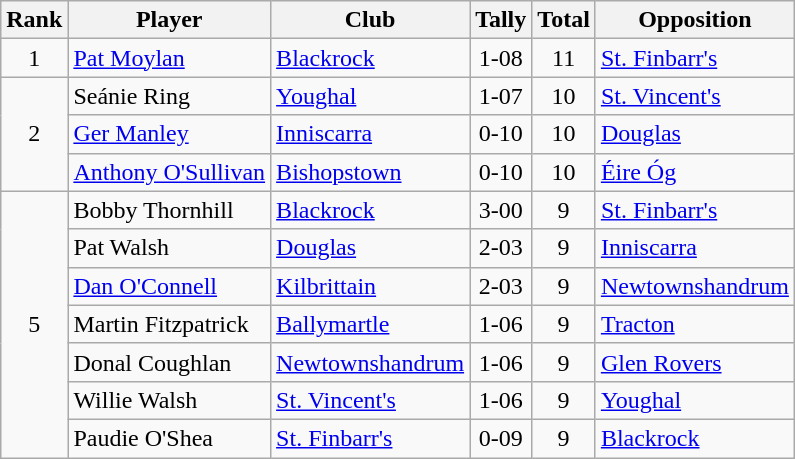<table class="wikitable">
<tr>
<th>Rank</th>
<th>Player</th>
<th>Club</th>
<th>Tally</th>
<th>Total</th>
<th>Opposition</th>
</tr>
<tr>
<td rowspan="1" style="text-align:center;">1</td>
<td><a href='#'>Pat Moylan</a></td>
<td><a href='#'>Blackrock</a></td>
<td align=center>1-08</td>
<td align=center>11</td>
<td><a href='#'>St. Finbarr's</a></td>
</tr>
<tr>
<td rowspan="3" style="text-align:center;">2</td>
<td>Seánie Ring</td>
<td><a href='#'>Youghal</a></td>
<td align=center>1-07</td>
<td align=center>10</td>
<td><a href='#'>St. Vincent's</a></td>
</tr>
<tr>
<td><a href='#'>Ger Manley</a></td>
<td><a href='#'>Inniscarra</a></td>
<td align=center>0-10</td>
<td align=center>10</td>
<td><a href='#'>Douglas</a></td>
</tr>
<tr>
<td><a href='#'>Anthony O'Sullivan</a></td>
<td><a href='#'>Bishopstown</a></td>
<td align=center>0-10</td>
<td align=center>10</td>
<td><a href='#'>Éire Óg</a></td>
</tr>
<tr>
<td rowspan="7" style="text-align:center;">5</td>
<td>Bobby Thornhill</td>
<td><a href='#'>Blackrock</a></td>
<td align=center>3-00</td>
<td align=center>9</td>
<td><a href='#'>St. Finbarr's</a></td>
</tr>
<tr>
<td>Pat Walsh</td>
<td><a href='#'>Douglas</a></td>
<td align=center>2-03</td>
<td align=center>9</td>
<td><a href='#'>Inniscarra</a></td>
</tr>
<tr>
<td><a href='#'>Dan O'Connell</a></td>
<td><a href='#'>Kilbrittain</a></td>
<td align=center>2-03</td>
<td align=center>9</td>
<td><a href='#'>Newtownshandrum</a></td>
</tr>
<tr>
<td>Martin Fitzpatrick</td>
<td><a href='#'>Ballymartle</a></td>
<td align=center>1-06</td>
<td align=center>9</td>
<td><a href='#'>Tracton</a></td>
</tr>
<tr>
<td>Donal Coughlan</td>
<td><a href='#'>Newtownshandrum</a></td>
<td align=center>1-06</td>
<td align=center>9</td>
<td><a href='#'>Glen Rovers</a></td>
</tr>
<tr>
<td>Willie Walsh</td>
<td><a href='#'>St. Vincent's</a></td>
<td align=center>1-06</td>
<td align=center>9</td>
<td><a href='#'>Youghal</a></td>
</tr>
<tr>
<td>Paudie O'Shea</td>
<td><a href='#'>St. Finbarr's</a></td>
<td align=center>0-09</td>
<td align=center>9</td>
<td><a href='#'>Blackrock</a></td>
</tr>
</table>
